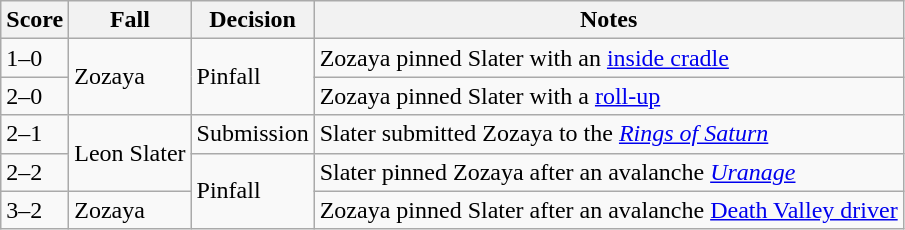<table style="font-size: 100%" class="wikitable">
<tr>
<th><strong>Score</strong></th>
<th><strong>Fall</strong></th>
<th><strong>Decision</strong></th>
<th><strong>Notes</strong></th>
</tr>
<tr>
<td>1–0</td>
<td rowspan=2>Zozaya</td>
<td rowspan=2>Pinfall</td>
<td>Zozaya pinned Slater with an <a href='#'>inside cradle</a></td>
</tr>
<tr>
<td>2–0</td>
<td>Zozaya pinned Slater with a <a href='#'>roll-up</a></td>
</tr>
<tr>
<td>2–1</td>
<td rowspan=2>Leon Slater</td>
<td>Submission</td>
<td>Slater submitted Zozaya to the <a href='#'><em>Rings of Saturn</em></a></td>
</tr>
<tr>
<td>2–2</td>
<td rowspan=2>Pinfall</td>
<td>Slater pinned Zozaya after an avalanche <em><a href='#'>Uranage</a></em></td>
</tr>
<tr>
<td>3–2</td>
<td>Zozaya</td>
<td>Zozaya pinned Slater after an avalanche <a href='#'>Death Valley driver</a></td>
</tr>
</table>
